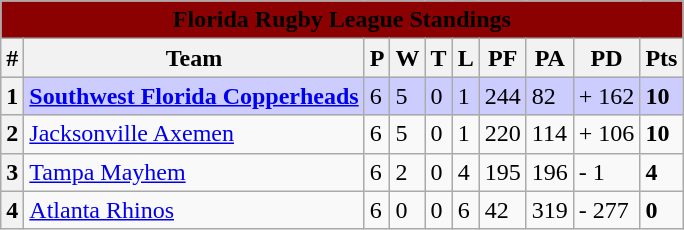<table class="wikitable">
<tr>
<td colspan="10" style="background:darkred; text-align:center;"><strong><span>Florida Rugby League Standings</span></strong></td>
</tr>
<tr>
<th>#</th>
<th>Team</th>
<th>P</th>
<th>W</th>
<th>T</th>
<th>L</th>
<th>PF</th>
<th>PA</th>
<th>PD</th>
<th>Pts</th>
</tr>
<tr style="background:#ccf;">
<th>1</th>
<td> <strong><a href='#'>Southwest Florida Copperheads</a></strong></td>
<td>6</td>
<td>5</td>
<td>0</td>
<td>1</td>
<td>244</td>
<td>82</td>
<td>+ 162</td>
<td><strong>10</strong></td>
</tr>
<tr>
<th>2</th>
<td> <a href='#'>Jacksonville Axemen</a></td>
<td>6</td>
<td>5</td>
<td>0</td>
<td>1</td>
<td>220</td>
<td>114</td>
<td>+ 106</td>
<td><strong>10</strong></td>
</tr>
<tr>
<th>3</th>
<td> <a href='#'>Tampa Mayhem</a></td>
<td>6</td>
<td>2</td>
<td>0</td>
<td>4</td>
<td>195</td>
<td>196</td>
<td>- 1</td>
<td><strong>4</strong></td>
</tr>
<tr>
<th>4</th>
<td> <a href='#'>Atlanta Rhinos</a></td>
<td>6</td>
<td>0</td>
<td>0</td>
<td>6</td>
<td>42</td>
<td>319</td>
<td>- 277</td>
<td><strong>0</strong></td>
</tr>
</table>
